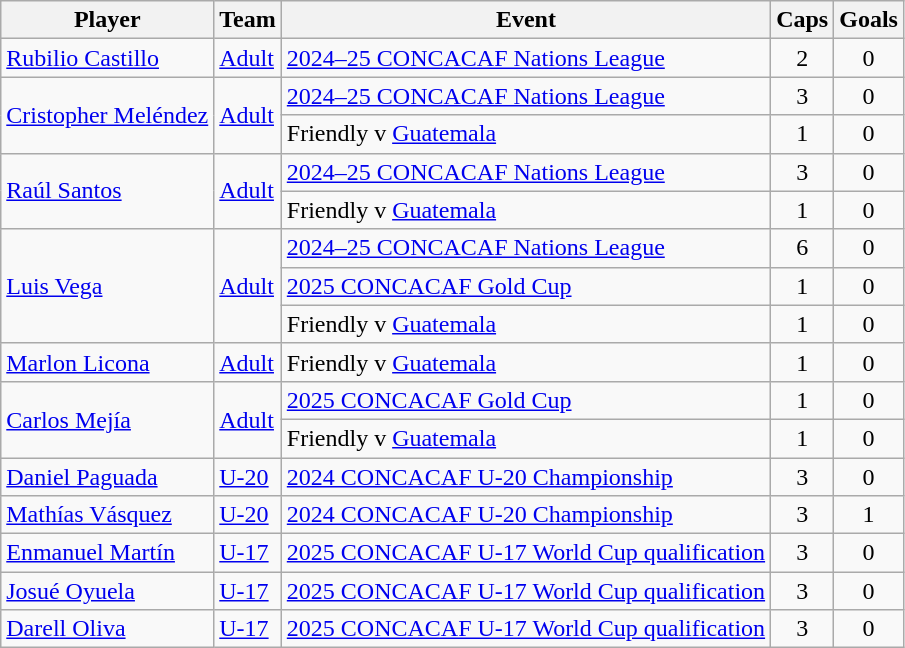<table class="wikitable">
<tr>
<th>Player</th>
<th>Team</th>
<th>Event</th>
<th>Caps</th>
<th>Goals</th>
</tr>
<tr>
<td><a href='#'>Rubilio Castillo</a></td>
<td><a href='#'>Adult</a></td>
<td><a href='#'>2024–25 CONCACAF Nations League</a></td>
<td align=center>2</td>
<td align=center>0</td>
</tr>
<tr>
<td rowspan=2><a href='#'>Cristopher Meléndez</a></td>
<td rowspan=2><a href='#'>Adult</a></td>
<td><a href='#'>2024–25 CONCACAF Nations League</a></td>
<td align=center>3</td>
<td align=center>0</td>
</tr>
<tr>
<td>Friendly v <a href='#'>Guatemala</a></td>
<td align=center>1</td>
<td align=center>0</td>
</tr>
<tr>
<td rowspan=2><a href='#'>Raúl Santos</a></td>
<td rowspan=2><a href='#'>Adult</a></td>
<td><a href='#'>2024–25 CONCACAF Nations League</a></td>
<td align=center>3</td>
<td align=center>0</td>
</tr>
<tr>
<td>Friendly v <a href='#'>Guatemala</a></td>
<td align=center>1</td>
<td align=center>0</td>
</tr>
<tr>
<td rowspan=3><a href='#'>Luis Vega</a></td>
<td rowspan=3><a href='#'>Adult</a></td>
<td><a href='#'>2024–25 CONCACAF Nations League</a></td>
<td align=center>6</td>
<td align=center>0</td>
</tr>
<tr>
<td><a href='#'>2025 CONCACAF Gold Cup</a></td>
<td align=center>1</td>
<td align=center>0</td>
</tr>
<tr>
<td>Friendly v <a href='#'>Guatemala</a></td>
<td align=center>1</td>
<td align=center>0</td>
</tr>
<tr>
<td><a href='#'>Marlon Licona</a></td>
<td><a href='#'>Adult</a></td>
<td>Friendly v <a href='#'>Guatemala</a></td>
<td align=center>1</td>
<td align=center>0</td>
</tr>
<tr>
<td rowspan=2><a href='#'>Carlos Mejía</a></td>
<td rowspan=2><a href='#'>Adult</a></td>
<td><a href='#'>2025 CONCACAF Gold Cup</a></td>
<td align=center>1</td>
<td align=center>0</td>
</tr>
<tr>
<td>Friendly v <a href='#'>Guatemala</a></td>
<td align=center>1</td>
<td align=center>0</td>
</tr>
<tr>
<td><a href='#'>Daniel Paguada</a></td>
<td><a href='#'>U-20</a></td>
<td><a href='#'>2024 CONCACAF U-20 Championship</a></td>
<td align=center>3</td>
<td align=center>0</td>
</tr>
<tr>
<td><a href='#'>Mathías Vásquez</a></td>
<td><a href='#'>U-20</a></td>
<td><a href='#'>2024 CONCACAF U-20 Championship</a></td>
<td align=center>3</td>
<td align=center>1</td>
</tr>
<tr>
<td><a href='#'>Enmanuel Martín</a></td>
<td><a href='#'>U-17</a></td>
<td><a href='#'>2025 CONCACAF U-17 World Cup qualification</a></td>
<td align=center>3</td>
<td align=center>0</td>
</tr>
<tr>
<td><a href='#'>Josué Oyuela</a></td>
<td><a href='#'>U-17</a></td>
<td><a href='#'>2025 CONCACAF U-17 World Cup qualification</a></td>
<td align=center>3</td>
<td align=center>0</td>
</tr>
<tr>
<td><a href='#'>Darell Oliva</a></td>
<td><a href='#'>U-17</a></td>
<td><a href='#'>2025 CONCACAF U-17 World Cup qualification</a></td>
<td align=center>3</td>
<td align=center>0</td>
</tr>
</table>
